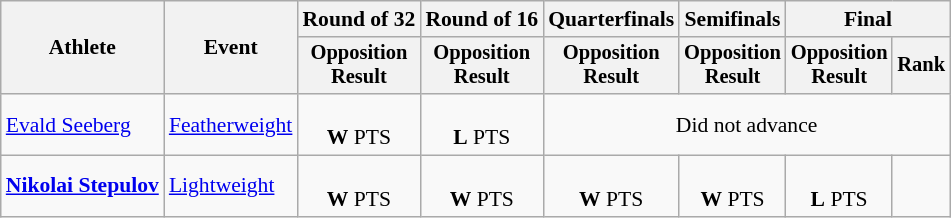<table class="wikitable" style="font-size:90%">
<tr>
<th rowspan="2">Athlete</th>
<th rowspan="2">Event</th>
<th>Round of 32</th>
<th>Round of 16</th>
<th>Quarterfinals</th>
<th>Semifinals</th>
<th colspan=2>Final</th>
</tr>
<tr style="font-size:95%">
<th>Opposition<br>Result</th>
<th>Opposition<br>Result</th>
<th>Opposition<br>Result</th>
<th>Opposition<br>Result</th>
<th>Opposition<br>Result</th>
<th>Rank</th>
</tr>
<tr align=center>
<td align=left><a href='#'>Evald Seeberg</a></td>
<td align=left><a href='#'>Featherweight</a></td>
<td><br><strong>W</strong> PTS</td>
<td><br><strong>L</strong> PTS</td>
<td colspan=4>Did not advance</td>
</tr>
<tr align=center>
<td align=left><strong><a href='#'>Nikolai Stepulov</a></strong></td>
<td align=left><a href='#'>Lightweight</a></td>
<td><br><strong>W</strong> PTS</td>
<td><br><strong>W</strong> PTS</td>
<td><br><strong>W</strong> PTS</td>
<td><br><strong>W</strong> PTS</td>
<td><br><strong>L</strong> PTS</td>
<td></td>
</tr>
</table>
